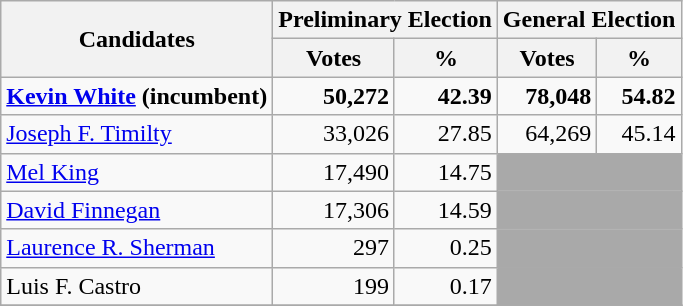<table class=wikitable>
<tr>
<th colspan=1 rowspan=2><strong>Candidates</strong></th>
<th colspan=2><strong>Preliminary Election</strong></th>
<th colspan=2><strong>General Election</strong></th>
</tr>
<tr>
<th>Votes</th>
<th>%</th>
<th>Votes</th>
<th>%</th>
</tr>
<tr>
<td><strong><a href='#'>Kevin White</a> (incumbent)</strong></td>
<td align="right"><strong>50,272</strong></td>
<td align="right"><strong>42.39</strong></td>
<td align="right"><strong>78,048</strong></td>
<td align="right"><strong>54.82</strong></td>
</tr>
<tr>
<td><a href='#'>Joseph F. Timilty</a></td>
<td align="right">33,026</td>
<td align="right">27.85</td>
<td align="right">64,269</td>
<td align="right">45.14</td>
</tr>
<tr>
<td><a href='#'>Mel King</a></td>
<td align="right">17,490</td>
<td align="right">14.75</td>
<td colspan=2 bgcolor= darkgray></td>
</tr>
<tr>
<td><a href='#'>David Finnegan</a></td>
<td align="right">17,306</td>
<td align="right">14.59</td>
<td colspan=2 bgcolor= darkgray></td>
</tr>
<tr>
<td><a href='#'>Laurence R. Sherman</a></td>
<td align="right">297</td>
<td align="right">0.25</td>
<td colspan=2 bgcolor= darkgray></td>
</tr>
<tr>
<td>Luis F. Castro</td>
<td align="right">199</td>
<td align="right">0.17</td>
<td colspan=2 bgcolor= darkgray></td>
</tr>
<tr>
</tr>
</table>
